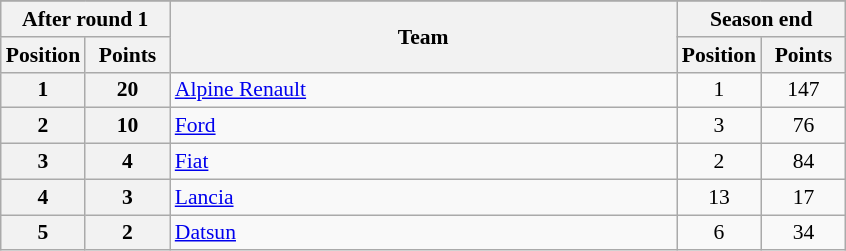<table class="wikitable" style="font-size:90%;">
<tr>
</tr>
<tr style="background:#efefef;">
<th width=20% colspan=2>After round 1</th>
<th width=60% rowspan=2>Team</th>
<th width=20% colspan=2>Season end</th>
</tr>
<tr style="background:#efefef;">
<th width=10%>Position</th>
<th width=10%>Points</th>
<th width=10%>Position</th>
<th width=10%>Points</th>
</tr>
<tr align=center>
<th>1</th>
<th>20</th>
<td align=left> <a href='#'>Alpine Renault</a></td>
<td>1</td>
<td>147</td>
</tr>
<tr align=center>
<th>2</th>
<th>10</th>
<td align=left> <a href='#'>Ford</a></td>
<td>3</td>
<td>76</td>
</tr>
<tr align=center>
<th>3</th>
<th>4</th>
<td align=left> <a href='#'>Fiat</a></td>
<td>2</td>
<td>84</td>
</tr>
<tr align=center>
<th>4</th>
<th>3</th>
<td align=left> <a href='#'>Lancia</a></td>
<td>13</td>
<td>17</td>
</tr>
<tr align=center>
<th>5</th>
<th>2</th>
<td align=left> <a href='#'>Datsun</a></td>
<td>6</td>
<td>34</td>
</tr>
</table>
